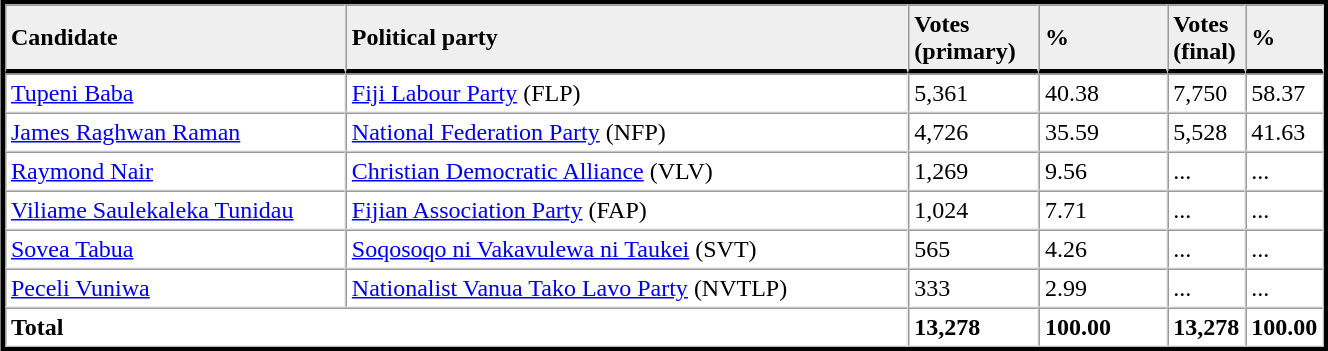<table table width="70%" border="1" align="center" cellpadding=3 cellspacing=0 style="margin:5px; border:3px solid;">
<tr>
<td td width="27%" style="border-bottom:3px solid; background:#efefef;"><strong>Candidate</strong></td>
<td td width="45%" style="border-bottom:3px solid; background:#efefef;"><strong>Political party</strong></td>
<td td width="10%" style="border-bottom:3px solid; background:#efefef;"><strong>Votes<br>(primary)</strong></td>
<td td width="10%" style="border-bottom:3px solid; background:#efefef;"><strong>%</strong></td>
<td td width="4%" style="border-bottom:3px solid; background:#efefef;"><strong>Votes<br>(final)</strong></td>
<td td width="4%" style="border-bottom:3px solid; background:#efefef;"><strong>%</strong></td>
</tr>
<tr>
<td><a href='#'>Tupeni Baba</a></td>
<td><a href='#'>Fiji Labour Party</a> (FLP)</td>
<td>5,361</td>
<td>40.38</td>
<td>7,750</td>
<td>58.37</td>
</tr>
<tr>
<td><a href='#'>James Raghwan Raman</a></td>
<td><a href='#'>National Federation Party</a> (NFP)</td>
<td>4,726</td>
<td>35.59</td>
<td>5,528</td>
<td>41.63</td>
</tr>
<tr>
<td><a href='#'>Raymond Nair</a></td>
<td><a href='#'>Christian Democratic Alliance</a> (VLV)</td>
<td>1,269</td>
<td>9.56</td>
<td>...</td>
<td>...</td>
</tr>
<tr>
<td><a href='#'>Viliame Saulekaleka Tunidau</a></td>
<td><a href='#'>Fijian Association Party</a> (FAP)</td>
<td>1,024</td>
<td>7.71</td>
<td>...</td>
<td>...</td>
</tr>
<tr>
<td><a href='#'>Sovea Tabua</a></td>
<td><a href='#'>Soqosoqo ni Vakavulewa ni Taukei</a> (SVT)</td>
<td>565</td>
<td>4.26</td>
<td>...</td>
<td>...</td>
</tr>
<tr>
<td><a href='#'>Peceli Vuniwa</a></td>
<td><a href='#'>Nationalist Vanua Tako Lavo Party</a> (NVTLP)</td>
<td>333</td>
<td>2.99</td>
<td>...</td>
<td>...</td>
</tr>
<tr>
<td colspan=2><strong>Total</strong></td>
<td><strong>13,278</strong></td>
<td><strong>100.00</strong></td>
<td><strong>13,278</strong></td>
<td><strong>100.00</strong></td>
</tr>
<tr>
</tr>
</table>
